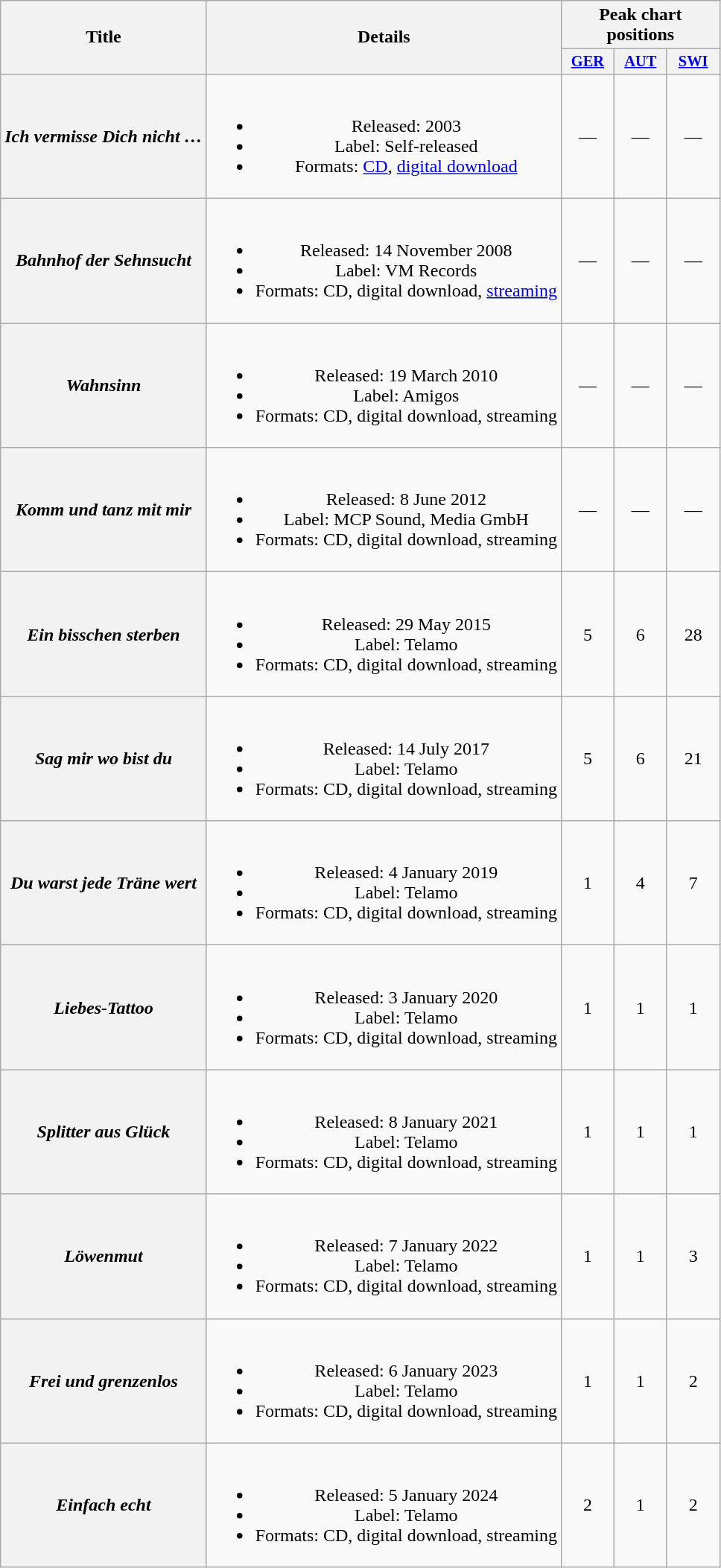<table class="wikitable plainrowheaders" style="text-align:center">
<tr>
<th scope="col" rowspan="2">Title</th>
<th scope="col" rowspan="2">Details</th>
<th scope="col" colspan="3">Peak chart positions</th>
</tr>
<tr>
<th scope="col" style="width:3em;font-size:85%;"><a href='#'>GER</a><br></th>
<th scope="col" style="width:3em;font-size:85%;"><a href='#'>AUT</a><br></th>
<th scope="col" style="width:3em;font-size:85%;"><a href='#'>SWI</a><br></th>
</tr>
<tr>
<th scope="row"><em>Ich vermisse Dich nicht …</em></th>
<td><br><ul><li>Released: 2003</li><li>Label: Self-released</li><li>Formats: <a href='#'>CD</a>, <a href='#'>digital download</a></li></ul></td>
<td>—</td>
<td>—</td>
<td>—</td>
</tr>
<tr>
<th scope="row"><em>Bahnhof der Sehnsucht</em></th>
<td><br><ul><li>Released: 14 November 2008</li><li>Label: VM Records</li><li>Formats: CD, digital download, <a href='#'>streaming</a></li></ul></td>
<td>—</td>
<td>—</td>
<td>—</td>
</tr>
<tr>
<th scope="row"><em>Wahnsinn</em></th>
<td><br><ul><li>Released: 19 March 2010</li><li>Label: Amigos</li><li>Formats: CD, digital download, streaming</li></ul></td>
<td>—</td>
<td>—</td>
<td>—</td>
</tr>
<tr>
<th scope="row"><em>Komm und tanz mit mir</em></th>
<td><br><ul><li>Released: 8 June 2012</li><li>Label: MCP Sound, Media GmbH</li><li>Formats: CD, digital download, streaming</li></ul></td>
<td>—</td>
<td>—</td>
<td>—</td>
</tr>
<tr>
<th scope="row"><em>Ein bisschen sterben</em></th>
<td><br><ul><li>Released: 29 May 2015</li><li>Label: Telamo</li><li>Formats: CD, digital download, streaming</li></ul></td>
<td>5</td>
<td>6</td>
<td>28</td>
</tr>
<tr>
<th scope="row"><em>Sag mir wo bist du</em></th>
<td><br><ul><li>Released: 14 July 2017</li><li>Label: Telamo</li><li>Formats: CD, digital download, streaming</li></ul></td>
<td>5</td>
<td>6</td>
<td>21</td>
</tr>
<tr>
<th scope="row"><em>Du warst jede Träne wert</em></th>
<td><br><ul><li>Released: 4 January 2019</li><li>Label: Telamo</li><li>Formats: CD, digital download, streaming</li></ul></td>
<td>1</td>
<td>4</td>
<td>7</td>
</tr>
<tr>
<th scope="row"><em>Liebes-Tattoo</em></th>
<td><br><ul><li>Released: 3 January 2020</li><li>Label: Telamo</li><li>Formats: CD, digital download, streaming</li></ul></td>
<td>1</td>
<td>1</td>
<td>1</td>
</tr>
<tr>
<th scope="row"><em>Splitter aus Glück</em></th>
<td><br><ul><li>Released: 8 January 2021</li><li>Label: Telamo</li><li>Formats: CD, digital download, streaming</li></ul></td>
<td>1</td>
<td>1</td>
<td>1</td>
</tr>
<tr>
<th scope="row"><em>Löwenmut</em></th>
<td><br><ul><li>Released: 7 January 2022</li><li>Label: Telamo</li><li>Formats: CD, digital download, streaming</li></ul></td>
<td>1</td>
<td>1</td>
<td>3</td>
</tr>
<tr>
<th scope="row"><em>Frei und grenzenlos</em></th>
<td><br><ul><li>Released: 6 January 2023</li><li>Label: Telamo</li><li>Formats: CD, digital download, streaming</li></ul></td>
<td>1</td>
<td>1</td>
<td>2</td>
</tr>
<tr>
<th scope="row"><em>Einfach echt</em></th>
<td><br><ul><li>Released: 5 January 2024</li><li>Label: Telamo</li><li>Formats: CD, digital download, streaming</li></ul></td>
<td>2</td>
<td>1</td>
<td>2</td>
</tr>
</table>
